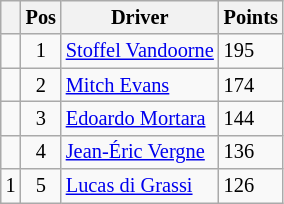<table class="wikitable" style="font-size: 85%;">
<tr>
<th></th>
<th>Pos</th>
<th>Driver</th>
<th>Points</th>
</tr>
<tr>
<td align="left"></td>
<td align="center">1</td>
<td> <a href='#'>Stoffel Vandoorne</a></td>
<td align="left">195</td>
</tr>
<tr>
<td align="left"></td>
<td align="center">2</td>
<td> <a href='#'>Mitch Evans</a></td>
<td align="left">174</td>
</tr>
<tr>
<td align="left"></td>
<td align="center">3</td>
<td> <a href='#'>Edoardo Mortara</a></td>
<td align="left">144</td>
</tr>
<tr>
<td align="left"></td>
<td align="center">4</td>
<td> <a href='#'>Jean-Éric Vergne</a></td>
<td align="left">136</td>
</tr>
<tr>
<td align="left"> 1</td>
<td align="center">5</td>
<td> <a href='#'>Lucas di Grassi</a></td>
<td align="left">126</td>
</tr>
</table>
